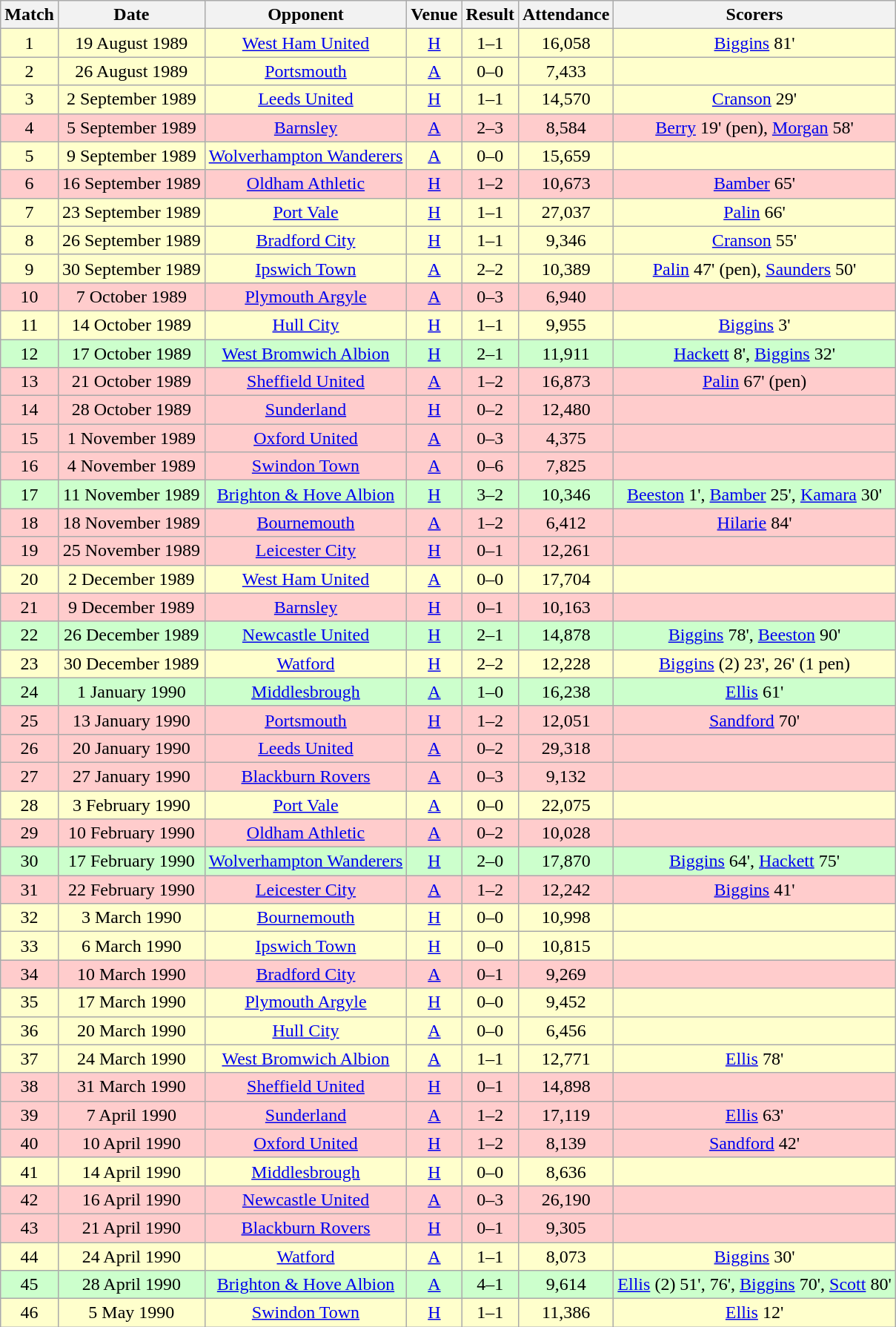<table class="wikitable" style="font-size:100%; text-align:center">
<tr>
<th>Match</th>
<th>Date</th>
<th>Opponent</th>
<th>Venue</th>
<th>Result</th>
<th>Attendance</th>
<th>Scorers</th>
</tr>
<tr style="background-color: #FFFFCC;">
<td>1</td>
<td>19 August 1989</td>
<td><a href='#'>West Ham United</a></td>
<td><a href='#'>H</a></td>
<td>1–1</td>
<td>16,058</td>
<td><a href='#'>Biggins</a> 81'</td>
</tr>
<tr style="background-color: #FFFFCC;">
<td>2</td>
<td>26 August 1989</td>
<td><a href='#'>Portsmouth</a></td>
<td><a href='#'>A</a></td>
<td>0–0</td>
<td>7,433</td>
<td></td>
</tr>
<tr style="background-color: #FFFFCC;">
<td>3</td>
<td>2 September 1989</td>
<td><a href='#'>Leeds United</a></td>
<td><a href='#'>H</a></td>
<td>1–1</td>
<td>14,570</td>
<td><a href='#'>Cranson</a> 29'</td>
</tr>
<tr style="background-color: #FFCCCC;">
<td>4</td>
<td>5 September 1989</td>
<td><a href='#'>Barnsley</a></td>
<td><a href='#'>A</a></td>
<td>2–3</td>
<td>8,584</td>
<td><a href='#'>Berry</a> 19' (pen), <a href='#'>Morgan</a> 58'</td>
</tr>
<tr style="background-color: #FFFFCC;">
<td>5</td>
<td>9 September 1989</td>
<td><a href='#'>Wolverhampton Wanderers</a></td>
<td><a href='#'>A</a></td>
<td>0–0</td>
<td>15,659</td>
<td></td>
</tr>
<tr style="background-color: #FFCCCC;">
<td>6</td>
<td>16 September 1989</td>
<td><a href='#'>Oldham Athletic</a></td>
<td><a href='#'>H</a></td>
<td>1–2</td>
<td>10,673</td>
<td><a href='#'>Bamber</a> 65'</td>
</tr>
<tr style="background-color: #FFFFCC;">
<td>7</td>
<td>23 September 1989</td>
<td><a href='#'>Port Vale</a></td>
<td><a href='#'>H</a></td>
<td>1–1</td>
<td>27,037</td>
<td><a href='#'>Palin</a> 66'</td>
</tr>
<tr style="background-color: #FFFFCC;">
<td>8</td>
<td>26 September 1989</td>
<td><a href='#'>Bradford City</a></td>
<td><a href='#'>H</a></td>
<td>1–1</td>
<td>9,346</td>
<td><a href='#'>Cranson</a> 55'</td>
</tr>
<tr style="background-color: #FFFFCC;">
<td>9</td>
<td>30 September 1989</td>
<td><a href='#'>Ipswich Town</a></td>
<td><a href='#'>A</a></td>
<td>2–2</td>
<td>10,389</td>
<td><a href='#'>Palin</a> 47' (pen), <a href='#'>Saunders</a> 50'</td>
</tr>
<tr style="background-color: #FFCCCC;">
<td>10</td>
<td>7 October 1989</td>
<td><a href='#'>Plymouth Argyle</a></td>
<td><a href='#'>A</a></td>
<td>0–3</td>
<td>6,940</td>
<td></td>
</tr>
<tr style="background-color: #FFFFCC;">
<td>11</td>
<td>14 October 1989</td>
<td><a href='#'>Hull City</a></td>
<td><a href='#'>H</a></td>
<td>1–1</td>
<td>9,955</td>
<td><a href='#'>Biggins</a> 3'</td>
</tr>
<tr style="background-color: #CCFFCC;">
<td>12</td>
<td>17 October 1989</td>
<td><a href='#'>West Bromwich Albion</a></td>
<td><a href='#'>H</a></td>
<td>2–1</td>
<td>11,911</td>
<td><a href='#'>Hackett</a> 8', <a href='#'>Biggins</a> 32'</td>
</tr>
<tr style="background-color: #FFCCCC;">
<td>13</td>
<td>21 October 1989</td>
<td><a href='#'>Sheffield United</a></td>
<td><a href='#'>A</a></td>
<td>1–2</td>
<td>16,873</td>
<td><a href='#'>Palin</a> 67' (pen)</td>
</tr>
<tr style="background-color: #FFCCCC;">
<td>14</td>
<td>28 October 1989</td>
<td><a href='#'>Sunderland</a></td>
<td><a href='#'>H</a></td>
<td>0–2</td>
<td>12,480</td>
<td></td>
</tr>
<tr style="background-color: #FFCCCC;">
<td>15</td>
<td>1 November 1989</td>
<td><a href='#'>Oxford United</a></td>
<td><a href='#'>A</a></td>
<td>0–3</td>
<td>4,375</td>
<td></td>
</tr>
<tr style="background-color: #FFCCCC;">
<td>16</td>
<td>4 November 1989</td>
<td><a href='#'>Swindon Town</a></td>
<td><a href='#'>A</a></td>
<td>0–6</td>
<td>7,825</td>
<td></td>
</tr>
<tr style="background-color: #CCFFCC;">
<td>17</td>
<td>11 November 1989</td>
<td><a href='#'>Brighton & Hove Albion</a></td>
<td><a href='#'>H</a></td>
<td>3–2</td>
<td>10,346</td>
<td><a href='#'>Beeston</a> 1', <a href='#'>Bamber</a> 25', <a href='#'>Kamara</a> 30'</td>
</tr>
<tr style="background-color: #FFCCCC;">
<td>18</td>
<td>18 November 1989</td>
<td><a href='#'>Bournemouth</a></td>
<td><a href='#'>A</a></td>
<td>1–2</td>
<td>6,412</td>
<td><a href='#'>Hilarie</a> 84'</td>
</tr>
<tr style="background-color: #FFCCCC;">
<td>19</td>
<td>25 November 1989</td>
<td><a href='#'>Leicester City</a></td>
<td><a href='#'>H</a></td>
<td>0–1</td>
<td>12,261</td>
<td></td>
</tr>
<tr style="background-color: #FFFFCC;">
<td>20</td>
<td>2 December 1989</td>
<td><a href='#'>West Ham United</a></td>
<td><a href='#'>A</a></td>
<td>0–0</td>
<td>17,704</td>
<td></td>
</tr>
<tr style="background-color: #FFCCCC;">
<td>21</td>
<td>9 December 1989</td>
<td><a href='#'>Barnsley</a></td>
<td><a href='#'>H</a></td>
<td>0–1</td>
<td>10,163</td>
<td></td>
</tr>
<tr style="background-color: #CCFFCC;">
<td>22</td>
<td>26 December 1989</td>
<td><a href='#'>Newcastle United</a></td>
<td><a href='#'>H</a></td>
<td>2–1</td>
<td>14,878</td>
<td><a href='#'>Biggins</a> 78', <a href='#'>Beeston</a> 90'</td>
</tr>
<tr style="background-color: #FFFFCC;">
<td>23</td>
<td>30 December 1989</td>
<td><a href='#'>Watford</a></td>
<td><a href='#'>H</a></td>
<td>2–2</td>
<td>12,228</td>
<td><a href='#'>Biggins</a> (2) 23', 26' (1 pen)</td>
</tr>
<tr style="background-color: #CCFFCC;">
<td>24</td>
<td>1 January 1990</td>
<td><a href='#'>Middlesbrough</a></td>
<td><a href='#'>A</a></td>
<td>1–0</td>
<td>16,238</td>
<td><a href='#'>Ellis</a> 61'</td>
</tr>
<tr style="background-color: #FFCCCC;">
<td>25</td>
<td>13 January 1990</td>
<td><a href='#'>Portsmouth</a></td>
<td><a href='#'>H</a></td>
<td>1–2</td>
<td>12,051</td>
<td><a href='#'>Sandford</a> 70'</td>
</tr>
<tr style="background-color: #FFCCCC;">
<td>26</td>
<td>20 January 1990</td>
<td><a href='#'>Leeds United</a></td>
<td><a href='#'>A</a></td>
<td>0–2</td>
<td>29,318</td>
<td></td>
</tr>
<tr style="background-color: #FFCCCC;">
<td>27</td>
<td>27 January 1990</td>
<td><a href='#'>Blackburn Rovers</a></td>
<td><a href='#'>A</a></td>
<td>0–3</td>
<td>9,132</td>
<td></td>
</tr>
<tr style="background-color: #FFFFCC;">
<td>28</td>
<td>3 February 1990</td>
<td><a href='#'>Port Vale</a></td>
<td><a href='#'>A</a></td>
<td>0–0</td>
<td>22,075</td>
<td></td>
</tr>
<tr style="background-color: #FFCCCC;">
<td>29</td>
<td>10 February 1990</td>
<td><a href='#'>Oldham Athletic</a></td>
<td><a href='#'>A</a></td>
<td>0–2</td>
<td>10,028</td>
<td></td>
</tr>
<tr style="background-color: #CCFFCC;">
<td>30</td>
<td>17 February 1990</td>
<td><a href='#'>Wolverhampton Wanderers</a></td>
<td><a href='#'>H</a></td>
<td>2–0</td>
<td>17,870</td>
<td><a href='#'>Biggins</a> 64', <a href='#'>Hackett</a> 75'</td>
</tr>
<tr style="background-color: #FFCCCC;">
<td>31</td>
<td>22 February 1990</td>
<td><a href='#'>Leicester City</a></td>
<td><a href='#'>A</a></td>
<td>1–2</td>
<td>12,242</td>
<td><a href='#'>Biggins</a> 41'</td>
</tr>
<tr style="background-color: #FFFFCC;">
<td>32</td>
<td>3 March 1990</td>
<td><a href='#'>Bournemouth</a></td>
<td><a href='#'>H</a></td>
<td>0–0</td>
<td>10,998</td>
<td></td>
</tr>
<tr style="background-color: #FFFFCC;">
<td>33</td>
<td>6 March 1990</td>
<td><a href='#'>Ipswich Town</a></td>
<td><a href='#'>H</a></td>
<td>0–0</td>
<td>10,815</td>
<td></td>
</tr>
<tr style="background-color: #FFCCCC;">
<td>34</td>
<td>10 March 1990</td>
<td><a href='#'>Bradford City</a></td>
<td><a href='#'>A</a></td>
<td>0–1</td>
<td>9,269</td>
<td></td>
</tr>
<tr style="background-color: #FFFFCC;">
<td>35</td>
<td>17 March 1990</td>
<td><a href='#'>Plymouth Argyle</a></td>
<td><a href='#'>H</a></td>
<td>0–0</td>
<td>9,452</td>
<td></td>
</tr>
<tr style="background-color: #FFFFCC;">
<td>36</td>
<td>20 March 1990</td>
<td><a href='#'>Hull City</a></td>
<td><a href='#'>A</a></td>
<td>0–0</td>
<td>6,456</td>
<td></td>
</tr>
<tr style="background-color: #FFFFCC;">
<td>37</td>
<td>24 March 1990</td>
<td><a href='#'>West Bromwich Albion</a></td>
<td><a href='#'>A</a></td>
<td>1–1</td>
<td>12,771</td>
<td><a href='#'>Ellis</a> 78'</td>
</tr>
<tr style="background-color: #FFCCCC;">
<td>38</td>
<td>31 March 1990</td>
<td><a href='#'>Sheffield United</a></td>
<td><a href='#'>H</a></td>
<td>0–1</td>
<td>14,898</td>
<td></td>
</tr>
<tr style="background-color: #FFCCCC;">
<td>39</td>
<td>7 April 1990</td>
<td><a href='#'>Sunderland</a></td>
<td><a href='#'>A</a></td>
<td>1–2</td>
<td>17,119</td>
<td><a href='#'>Ellis</a> 63'</td>
</tr>
<tr style="background-color: #FFCCCC;">
<td>40</td>
<td>10 April 1990</td>
<td><a href='#'>Oxford United</a></td>
<td><a href='#'>H</a></td>
<td>1–2</td>
<td>8,139</td>
<td><a href='#'>Sandford</a> 42'</td>
</tr>
<tr style="background-color: #FFFFCC;">
<td>41</td>
<td>14 April 1990</td>
<td><a href='#'>Middlesbrough</a></td>
<td><a href='#'>H</a></td>
<td>0–0</td>
<td>8,636</td>
<td></td>
</tr>
<tr style="background-color: #FFCCCC;">
<td>42</td>
<td>16 April 1990</td>
<td><a href='#'>Newcastle United</a></td>
<td><a href='#'>A</a></td>
<td>0–3</td>
<td>26,190</td>
<td></td>
</tr>
<tr style="background-color: #FFCCCC;">
<td>43</td>
<td>21 April 1990</td>
<td><a href='#'>Blackburn Rovers</a></td>
<td><a href='#'>H</a></td>
<td>0–1</td>
<td>9,305</td>
<td></td>
</tr>
<tr style="background-color: #FFFFCC;">
<td>44</td>
<td>24 April 1990</td>
<td><a href='#'>Watford</a></td>
<td><a href='#'>A</a></td>
<td>1–1</td>
<td>8,073</td>
<td><a href='#'>Biggins</a> 30'</td>
</tr>
<tr style="background-color: #CCFFCC;">
<td>45</td>
<td>28 April 1990</td>
<td><a href='#'>Brighton & Hove Albion</a></td>
<td><a href='#'>A</a></td>
<td>4–1</td>
<td>9,614</td>
<td><a href='#'>Ellis</a> (2) 51', 76', <a href='#'>Biggins</a> 70', <a href='#'>Scott</a> 80'</td>
</tr>
<tr style="background-color: #FFFFCC;">
<td>46</td>
<td>5 May 1990</td>
<td><a href='#'>Swindon Town</a></td>
<td><a href='#'>H</a></td>
<td>1–1</td>
<td>11,386</td>
<td><a href='#'>Ellis</a> 12'</td>
</tr>
</table>
